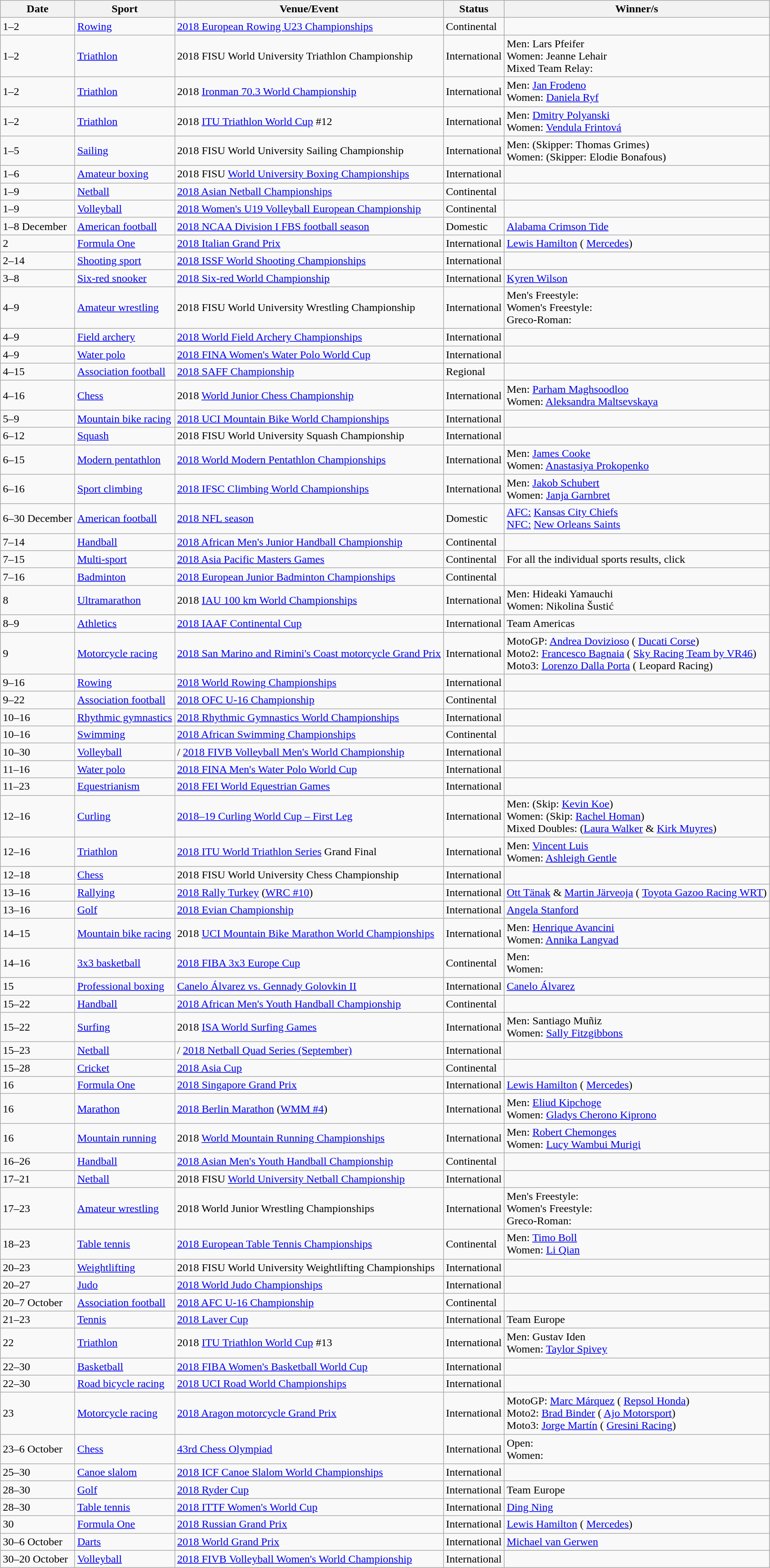<table class="wikitable sortable">
<tr>
<th>Date</th>
<th>Sport</th>
<th>Venue/Event</th>
<th>Status</th>
<th>Winner/s</th>
</tr>
<tr>
<td>1–2</td>
<td><a href='#'>Rowing</a></td>
<td> <a href='#'>2018 European Rowing U23 Championships</a></td>
<td>Continental</td>
<td></td>
</tr>
<tr>
<td>1–2</td>
<td><a href='#'>Triathlon</a></td>
<td> 2018 FISU World University Triathlon Championship</td>
<td>International</td>
<td>Men:  Lars Pfeifer<br>Women:  Jeanne Lehair<br>Mixed Team Relay: </td>
</tr>
<tr>
<td>1–2</td>
<td><a href='#'>Triathlon</a></td>
<td> 2018 <a href='#'>Ironman 70.3 World Championship</a></td>
<td>International</td>
<td>Men:  <a href='#'>Jan Frodeno</a><br>Women:  <a href='#'>Daniela Ryf</a></td>
</tr>
<tr>
<td>1–2</td>
<td><a href='#'>Triathlon</a></td>
<td> 2018 <a href='#'>ITU Triathlon World Cup</a> #12</td>
<td>International</td>
<td>Men:  <a href='#'>Dmitry Polyanski</a><br>Women:  <a href='#'>Vendula Frintová</a></td>
</tr>
<tr>
<td>1–5</td>
<td><a href='#'>Sailing</a></td>
<td> 2018 FISU World University Sailing Championship</td>
<td>International</td>
<td>Men:  (Skipper: Thomas Grimes)<br>Women:  (Skipper: Elodie Bonafous)</td>
</tr>
<tr>
<td>1–6</td>
<td><a href='#'>Amateur boxing</a></td>
<td> 2018 FISU <a href='#'>World University Boxing Championships</a></td>
<td>International</td>
<td></td>
</tr>
<tr>
<td>1–9</td>
<td><a href='#'>Netball</a></td>
<td> <a href='#'>2018 Asian Netball Championships</a></td>
<td>Continental</td>
<td></td>
</tr>
<tr>
<td>1–9</td>
<td><a href='#'>Volleyball</a></td>
<td> <a href='#'>2018 Women's U19 Volleyball European Championship</a></td>
<td>Continental</td>
<td></td>
</tr>
<tr>
<td>1–8 December</td>
<td><a href='#'>American football</a></td>
<td> <a href='#'>2018 NCAA Division I FBS football season</a></td>
<td>Domestic</td>
<td> <a href='#'>Alabama Crimson Tide</a></td>
</tr>
<tr>
<td>2</td>
<td><a href='#'>Formula One</a></td>
<td> <a href='#'>2018 Italian Grand Prix</a></td>
<td>International</td>
<td> <a href='#'>Lewis Hamilton</a> ( <a href='#'>Mercedes</a>)</td>
</tr>
<tr>
<td>2–14</td>
<td><a href='#'>Shooting sport</a></td>
<td> <a href='#'>2018 ISSF World Shooting Championships</a></td>
<td>International</td>
<td></td>
</tr>
<tr>
<td>3–8</td>
<td><a href='#'>Six-red snooker</a></td>
<td> <a href='#'>2018 Six-red World Championship</a></td>
<td>International</td>
<td> <a href='#'>Kyren Wilson</a></td>
</tr>
<tr>
<td>4–9</td>
<td><a href='#'>Amateur wrestling</a></td>
<td> 2018 FISU World University Wrestling Championship</td>
<td>International</td>
<td>Men's Freestyle: <br>Women's Freestyle: <br>Greco-Roman: </td>
</tr>
<tr>
<td>4–9</td>
<td><a href='#'>Field archery</a></td>
<td> <a href='#'>2018 World Field Archery Championships</a></td>
<td>International</td>
<td></td>
</tr>
<tr>
<td>4–9</td>
<td><a href='#'>Water polo</a></td>
<td> <a href='#'>2018 FINA Women's Water Polo World Cup</a></td>
<td>International</td>
<td></td>
</tr>
<tr>
<td>4–15</td>
<td><a href='#'>Association football</a></td>
<td> <a href='#'>2018 SAFF Championship</a></td>
<td>Regional</td>
<td></td>
</tr>
<tr>
<td>4–16</td>
<td><a href='#'>Chess</a></td>
<td> 2018 <a href='#'>World Junior Chess Championship</a></td>
<td>International</td>
<td>Men:  <a href='#'>Parham Maghsoodloo</a><br>Women:  <a href='#'>Aleksandra Maltsevskaya</a></td>
</tr>
<tr>
<td>5–9</td>
<td><a href='#'>Mountain bike racing</a></td>
<td> <a href='#'>2018 UCI Mountain Bike World Championships</a></td>
<td>International</td>
<td></td>
</tr>
<tr>
<td>6–12</td>
<td><a href='#'>Squash</a></td>
<td> 2018 FISU World University Squash Championship</td>
<td>International</td>
<td></td>
</tr>
<tr>
<td>6–15</td>
<td><a href='#'>Modern pentathlon</a></td>
<td> <a href='#'>2018 World Modern Pentathlon Championships</a></td>
<td>International</td>
<td>Men:  <a href='#'>James Cooke</a><br>Women:  <a href='#'>Anastasiya Prokopenko</a></td>
</tr>
<tr>
<td>6–16</td>
<td><a href='#'>Sport climbing</a></td>
<td> <a href='#'>2018 IFSC Climbing World Championships</a></td>
<td>International</td>
<td>Men:  <a href='#'>Jakob Schubert</a><br>Women:  <a href='#'>Janja Garnbret</a></td>
</tr>
<tr>
<td>6–30 December</td>
<td><a href='#'>American football</a></td>
<td> <a href='#'>2018 NFL season</a></td>
<td>Domestic</td>
<td><a href='#'>AFC:</a>  <a href='#'>Kansas City Chiefs</a><br><a href='#'>NFC:</a>  <a href='#'>New Orleans Saints</a></td>
</tr>
<tr>
<td>7–14</td>
<td><a href='#'>Handball</a></td>
<td> <a href='#'>2018 African Men's Junior Handball Championship</a></td>
<td>Continental</td>
<td></td>
</tr>
<tr>
<td>7–15</td>
<td><a href='#'>Multi-sport</a></td>
<td> <a href='#'>2018 Asia Pacific Masters Games</a></td>
<td>Continental</td>
<td>For all the individual sports results, click </td>
</tr>
<tr>
<td>7–16</td>
<td><a href='#'>Badminton</a></td>
<td> <a href='#'>2018 European Junior Badminton Championships</a></td>
<td>Continental</td>
<td></td>
</tr>
<tr>
<td>8</td>
<td><a href='#'>Ultramarathon</a></td>
<td> 2018 <a href='#'>IAU 100 km World Championships</a></td>
<td>International</td>
<td>Men:  Hideaki Yamauchi<br>Women:  Nikolina Šustić</td>
</tr>
<tr>
<td>8–9</td>
<td><a href='#'>Athletics</a></td>
<td> <a href='#'>2018 IAAF Continental Cup</a></td>
<td>International</td>
<td>Team Americas</td>
</tr>
<tr>
<td>9</td>
<td><a href='#'>Motorcycle racing</a></td>
<td> <a href='#'>2018 San Marino and Rimini's Coast motorcycle Grand Prix</a></td>
<td>International</td>
<td>MotoGP:  <a href='#'>Andrea Dovizioso</a> ( <a href='#'>Ducati Corse</a>)<br>Moto2:  <a href='#'>Francesco Bagnaia</a> ( <a href='#'>Sky Racing Team by VR46</a>)<br>Moto3:  <a href='#'>Lorenzo Dalla Porta</a> ( Leopard Racing)</td>
</tr>
<tr>
<td>9–16</td>
<td><a href='#'>Rowing</a></td>
<td> <a href='#'>2018 World Rowing Championships</a></td>
<td>International</td>
<td></td>
</tr>
<tr>
<td>9–22</td>
<td><a href='#'>Association football</a></td>
<td> <a href='#'>2018 OFC U-16 Championship</a></td>
<td>Continental</td>
<td></td>
</tr>
<tr>
<td>10–16</td>
<td><a href='#'>Rhythmic gymnastics</a></td>
<td> <a href='#'>2018 Rhythmic Gymnastics World Championships</a></td>
<td>International</td>
<td></td>
</tr>
<tr>
<td>10–16</td>
<td><a href='#'>Swimming</a></td>
<td> <a href='#'>2018 African Swimming Championships</a></td>
<td>Continental</td>
<td></td>
</tr>
<tr>
<td>10–30</td>
<td><a href='#'>Volleyball</a></td>
<td>/ <a href='#'>2018 FIVB Volleyball Men's World Championship</a></td>
<td>International</td>
<td></td>
</tr>
<tr>
<td>11–16</td>
<td><a href='#'>Water polo</a></td>
<td> <a href='#'>2018 FINA Men's Water Polo World Cup</a></td>
<td>International</td>
<td></td>
</tr>
<tr>
<td>11–23</td>
<td><a href='#'>Equestrianism</a></td>
<td> <a href='#'>2018 FEI World Equestrian Games</a></td>
<td>International</td>
<td></td>
</tr>
<tr>
<td>12–16</td>
<td><a href='#'>Curling</a></td>
<td> <a href='#'>2018–19 Curling World Cup – First Leg</a></td>
<td>International</td>
<td>Men:  (Skip: <a href='#'>Kevin Koe</a>)<br>Women:  (Skip: <a href='#'>Rachel Homan</a>)<br>Mixed Doubles:  (<a href='#'>Laura Walker</a> & <a href='#'>Kirk Muyres</a>)</td>
</tr>
<tr>
<td>12–16</td>
<td><a href='#'>Triathlon</a></td>
<td> <a href='#'>2018 ITU World Triathlon Series</a> Grand Final</td>
<td>International</td>
<td>Men:  <a href='#'>Vincent Luis</a><br>Women:  <a href='#'>Ashleigh Gentle</a></td>
</tr>
<tr>
<td>12–18</td>
<td><a href='#'>Chess</a></td>
<td> 2018 FISU World University Chess Championship</td>
<td>International</td>
<td></td>
</tr>
<tr>
<td>13–16</td>
<td><a href='#'>Rallying</a></td>
<td> <a href='#'>2018 Rally Turkey</a> (<a href='#'>WRC #10</a>)</td>
<td>International</td>
<td> <a href='#'>Ott Tänak</a> &  <a href='#'>Martin Järveoja</a> ( <a href='#'>Toyota Gazoo Racing WRT</a>)</td>
</tr>
<tr>
<td>13–16</td>
<td><a href='#'>Golf</a></td>
<td> <a href='#'>2018 Evian Championship</a></td>
<td>International</td>
<td> <a href='#'>Angela Stanford</a></td>
</tr>
<tr>
<td>14–15</td>
<td><a href='#'>Mountain bike racing</a></td>
<td> 2018 <a href='#'>UCI Mountain Bike Marathon World Championships</a></td>
<td>International</td>
<td>Men:  <a href='#'>Henrique Avancini</a><br>Women:  <a href='#'>Annika Langvad</a></td>
</tr>
<tr>
<td>14–16</td>
<td><a href='#'>3x3 basketball</a></td>
<td> <a href='#'>2018 FIBA 3x3 Europe Cup</a></td>
<td>Continental</td>
<td>Men: <br>Women: </td>
</tr>
<tr>
<td>15</td>
<td><a href='#'>Professional boxing</a></td>
<td> <a href='#'>Canelo Álvarez vs. Gennady Golovkin II</a></td>
<td>International</td>
<td> <a href='#'>Canelo Álvarez</a></td>
</tr>
<tr>
<td>15–22</td>
<td><a href='#'>Handball</a></td>
<td> <a href='#'>2018 African Men's Youth Handball Championship</a></td>
<td>Continental</td>
<td></td>
</tr>
<tr>
<td>15–22</td>
<td><a href='#'>Surfing</a></td>
<td> 2018 <a href='#'>ISA World Surfing Games</a></td>
<td>International</td>
<td>Men:  Santiago Muñiz<br>Women:  <a href='#'>Sally Fitzgibbons</a></td>
</tr>
<tr>
<td>15–23</td>
<td><a href='#'>Netball</a></td>
<td>/ <a href='#'>2018 Netball Quad Series (September)</a></td>
<td>International</td>
<td></td>
</tr>
<tr>
<td>15–28</td>
<td><a href='#'>Cricket</a></td>
<td> <a href='#'>2018 Asia Cup</a></td>
<td>Continental</td>
<td></td>
</tr>
<tr>
<td>16</td>
<td><a href='#'>Formula One</a></td>
<td> <a href='#'>2018 Singapore Grand Prix</a></td>
<td>International</td>
<td> <a href='#'>Lewis Hamilton</a> ( <a href='#'>Mercedes</a>)</td>
</tr>
<tr>
<td>16</td>
<td><a href='#'>Marathon</a></td>
<td> <a href='#'>2018 Berlin Marathon</a> (<a href='#'>WMM #4</a>)</td>
<td>International</td>
<td>Men:  <a href='#'>Eliud Kipchoge</a><br>Women:  <a href='#'>Gladys Cherono Kiprono</a></td>
</tr>
<tr>
<td>16</td>
<td><a href='#'>Mountain running</a></td>
<td> 2018 <a href='#'>World Mountain Running Championships</a></td>
<td>International</td>
<td>Men:  <a href='#'>Robert Chemonges</a><br>Women:  <a href='#'>Lucy Wambui Murigi</a></td>
</tr>
<tr>
<td>16–26</td>
<td><a href='#'>Handball</a></td>
<td> <a href='#'>2018 Asian Men's Youth Handball Championship</a></td>
<td>Continental</td>
<td></td>
</tr>
<tr>
<td>17–21</td>
<td><a href='#'>Netball</a></td>
<td> 2018 FISU <a href='#'>World University Netball Championship</a></td>
<td>International</td>
<td></td>
</tr>
<tr>
<td>17–23</td>
<td><a href='#'>Amateur wrestling</a></td>
<td> 2018 World Junior Wrestling Championships</td>
<td>International</td>
<td>Men's Freestyle: <br>Women's Freestyle: <br>Greco-Roman: </td>
</tr>
<tr>
<td>18–23</td>
<td><a href='#'>Table tennis</a></td>
<td> <a href='#'>2018 European Table Tennis Championships</a></td>
<td>Continental</td>
<td>Men:  <a href='#'>Timo Boll</a><br>Women:  <a href='#'>Li Qian</a></td>
</tr>
<tr>
<td>20–23</td>
<td><a href='#'>Weightlifting</a></td>
<td> 2018 FISU World University Weightlifting Championships</td>
<td>International</td>
<td></td>
</tr>
<tr>
<td>20–27</td>
<td><a href='#'>Judo</a></td>
<td> <a href='#'>2018 World Judo Championships</a></td>
<td>International</td>
<td></td>
</tr>
<tr>
<td>20–7 October</td>
<td><a href='#'>Association football</a></td>
<td> <a href='#'>2018 AFC U-16 Championship</a></td>
<td>Continental</td>
<td></td>
</tr>
<tr>
<td>21–23</td>
<td><a href='#'>Tennis</a></td>
<td> <a href='#'>2018 Laver Cup</a></td>
<td>International</td>
<td> Team Europe</td>
</tr>
<tr>
<td>22</td>
<td><a href='#'>Triathlon</a></td>
<td> 2018 <a href='#'>ITU Triathlon World Cup</a> #13</td>
<td>International</td>
<td>Men:  Gustav Iden<br>Women:  <a href='#'>Taylor Spivey</a></td>
</tr>
<tr>
<td>22–30</td>
<td><a href='#'>Basketball</a></td>
<td> <a href='#'>2018 FIBA Women's Basketball World Cup</a></td>
<td>International</td>
<td></td>
</tr>
<tr>
<td>22–30</td>
<td><a href='#'>Road bicycle racing</a></td>
<td> <a href='#'>2018 UCI Road World Championships</a></td>
<td>International</td>
<td></td>
</tr>
<tr>
<td>23</td>
<td><a href='#'>Motorcycle racing</a></td>
<td> <a href='#'>2018 Aragon motorcycle Grand Prix</a></td>
<td>International</td>
<td>MotoGP:  <a href='#'>Marc Márquez</a> ( <a href='#'>Repsol Honda</a>) <br>Moto2:  <a href='#'>Brad Binder</a> ( <a href='#'>Ajo Motorsport</a>) <br>Moto3:  <a href='#'>Jorge Martín</a> ( <a href='#'>Gresini Racing</a>)</td>
</tr>
<tr>
<td>23–6 October</td>
<td><a href='#'>Chess</a></td>
<td> <a href='#'>43rd Chess Olympiad</a></td>
<td>International</td>
<td>Open: <br>Women: </td>
</tr>
<tr>
<td>25–30</td>
<td><a href='#'>Canoe slalom</a></td>
<td> <a href='#'>2018 ICF Canoe Slalom World Championships</a></td>
<td>International</td>
<td></td>
</tr>
<tr>
<td>28–30</td>
<td><a href='#'>Golf</a></td>
<td> <a href='#'>2018 Ryder Cup</a></td>
<td>International</td>
<td> Team Europe</td>
</tr>
<tr>
<td>28–30</td>
<td><a href='#'>Table tennis</a></td>
<td> <a href='#'>2018 ITTF Women's World Cup</a></td>
<td>International</td>
<td> <a href='#'>Ding Ning</a></td>
</tr>
<tr>
<td>30</td>
<td><a href='#'>Formula One</a></td>
<td> <a href='#'>2018 Russian Grand Prix</a></td>
<td>International</td>
<td> <a href='#'>Lewis Hamilton</a> ( <a href='#'>Mercedes</a>)</td>
</tr>
<tr>
<td>30–6 October</td>
<td><a href='#'>Darts</a></td>
<td> <a href='#'>2018 World Grand Prix</a></td>
<td>International</td>
<td> <a href='#'>Michael van Gerwen</a></td>
</tr>
<tr>
<td>30–20 October</td>
<td><a href='#'>Volleyball</a></td>
<td> <a href='#'>2018 FIVB Volleyball Women's World Championship</a></td>
<td>International</td>
<td></td>
</tr>
</table>
